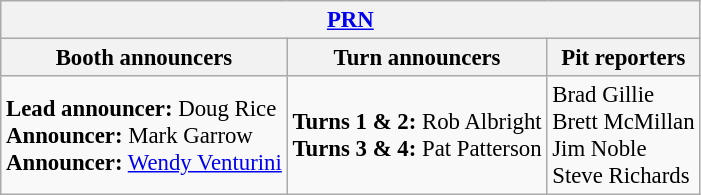<table class="wikitable" style="font-size: 95%;">
<tr>
<th colspan="3"><a href='#'>PRN</a></th>
</tr>
<tr>
<th>Booth announcers</th>
<th>Turn announcers</th>
<th>Pit reporters</th>
</tr>
<tr>
<td><strong>Lead announcer:</strong> Doug Rice<br><strong>Announcer:</strong> Mark Garrow<br><strong>Announcer:</strong> <a href='#'>Wendy Venturini</a></td>
<td><strong>Turns 1 & 2:</strong> Rob Albright<br><strong>Turns 3 & 4:</strong> Pat Patterson</td>
<td>Brad Gillie<br>Brett McMillan<br>Jim Noble<br>Steve Richards</td>
</tr>
</table>
